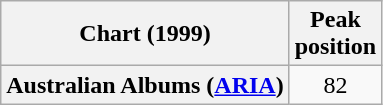<table class="wikitable plainrowheaders" style="text-align:center">
<tr>
<th scope="col">Chart (1999)</th>
<th scope="col">Peak<br>position</th>
</tr>
<tr>
<th scope="row">Australian Albums (<a href='#'>ARIA</a>)</th>
<td>82</td>
</tr>
</table>
